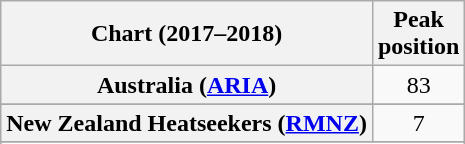<table class="wikitable sortable plainrowheaders" style="text-align:center">
<tr>
<th>Chart (2017–2018)</th>
<th>Peak<br>position</th>
</tr>
<tr>
<th scope="row">Australia (<a href='#'>ARIA</a>)</th>
<td>83</td>
</tr>
<tr>
</tr>
<tr>
<th scope="row">New Zealand Heatseekers (<a href='#'>RMNZ</a>)</th>
<td>7</td>
</tr>
<tr>
</tr>
<tr>
</tr>
<tr>
</tr>
<tr>
</tr>
<tr>
</tr>
</table>
